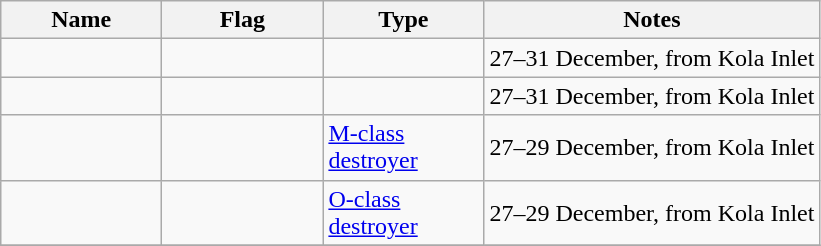<table class="wikitable sortable">
<tr>
<th scope="col" width="100px">Name</th>
<th scope="col" width="100px">Flag</th>
<th scope="col" width="100px">Type</th>
<th>Notes</th>
</tr>
<tr>
<td align="left"></td>
<td align="left"></td>
<td align="left"></td>
<td align="left">27–31 December, from Kola Inlet</td>
</tr>
<tr>
<td align="left"></td>
<td align="left"></td>
<td align="left"></td>
<td align="left">27–31 December, from Kola Inlet</td>
</tr>
<tr>
<td align="left"></td>
<td align="left"></td>
<td align="left"><a href='#'>M-class destroyer</a></td>
<td align="left">27–29 December, from Kola Inlet</td>
</tr>
<tr>
<td align="left"></td>
<td align="left"></td>
<td align="left"><a href='#'>O-class destroyer</a></td>
<td align="left">27–29 December, from Kola Inlet</td>
</tr>
<tr>
</tr>
</table>
